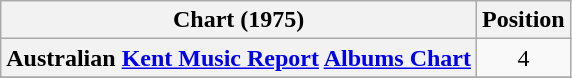<table class="wikitable plainrowheaders" style="text-align:center">
<tr>
<th>Chart (1975)</th>
<th>Position</th>
</tr>
<tr>
<th scope="row">Australian <a href='#'>Kent Music Report</a> <a href='#'>Albums Chart</a></th>
<td>4</td>
</tr>
<tr>
</tr>
</table>
